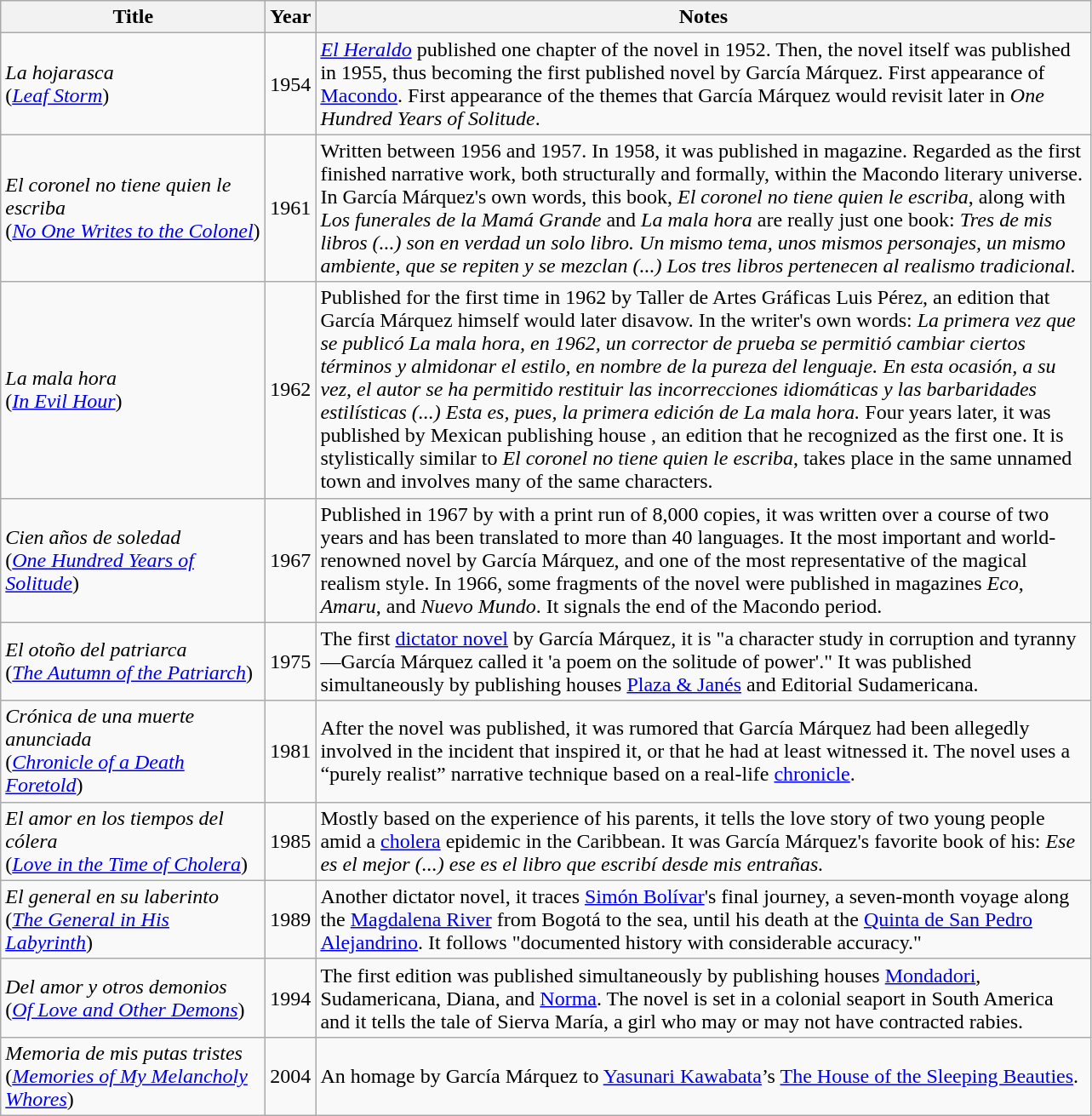<table class="wikitable sortable">
<tr>
<th scope="col" width="200">Title</th>
<th scope="col" width="30">Year</th>
<th scope="col" width="600">Notes</th>
</tr>
<tr>
<td><em>La hojarasca</em><br>(<em><a href='#'>Leaf Storm</a></em>)</td>
<td>1954</td>
<td><em><a href='#'>El Heraldo</a></em> published one chapter of the novel in 1952. Then, the novel itself was published in 1955, thus becoming the first published novel by García Márquez. First appearance of <a href='#'>Macondo</a>. First appearance of the themes that García Márquez would revisit later in <em>One Hundred Years of Solitude</em>.</td>
</tr>
<tr>
<td><em>El coronel no tiene quien le escriba</em><br>(<em><a href='#'>No One Writes to the Colonel</a></em>)</td>
<td>1961</td>
<td>Written between 1956 and 1957. In 1958, it was published in <em></em> magazine. Regarded as the first finished narrative work, both structurally and formally, within the Macondo literary universe. In García Márquez's own words, this book, <em>El coronel no tiene quien le escriba</em>, along with <em>Los funerales de la Mamá Grande</em> and <em>La mala hora</em> are really just one book: <em>Tres de mis libros (...) son en verdad un solo libro. Un mismo tema, unos mismos personajes, un mismo ambiente, que se repiten y se mezclan (...) Los tres libros pertenecen al realismo tradicional.</em></td>
</tr>
<tr>
<td><em>La mala hora</em><br>(<em><a href='#'>In Evil Hour</a></em>)</td>
<td>1962</td>
<td>Published for the first time in 1962 by Taller de Artes Gráficas Luis Pérez, an edition that García Márquez himself would later disavow. In the writer's own words: <em>La primera vez que se publicó La mala hora, en 1962, un corrector de prueba se permitió cambiar ciertos términos y almidonar el estilo, en nombre de la pureza del lenguaje. En esta ocasión, a su vez, el autor se ha permitido restituir las incorrecciones idiomáticas y las barbaridades estilísticas (...) Esta es, pues, la primera edición de La mala hora.</em> Four years later, it was published by Mexican publishing house , an edition that he recognized as the first one. It is stylistically similar to <em>El coronel no tiene quien le escriba</em>, takes place in the same unnamed town and involves many of the same characters.</td>
</tr>
<tr>
<td><em>Cien años de soledad</em><br>(<em><a href='#'>One Hundred Years of Solitude</a></em>)</td>
<td>1967</td>
<td>Published in 1967 by  with a print run of 8,000 copies, it was written over a course of two years and has been translated to more than 40 languages. It the most important and world-renowned novel by García Márquez, and one of the most representative of the magical realism style. In 1966, some fragments of the novel were published in magazines <em>Eco</em>, <em>Amaru</em>, and <em>Nuevo Mundo</em>. It signals the end of the Macondo period.</td>
</tr>
<tr>
<td><em>El otoño del patriarca</em><br>(<em><a href='#'>The Autumn of the Patriarch</a></em>)</td>
<td>1975</td>
<td>The first <a href='#'>dictator novel</a> by García Márquez, it is "a character study in corruption and tyranny—García Márquez called it 'a poem on the solitude of power'." It was published simultaneously by publishing houses <a href='#'>Plaza & Janés</a> and Editorial Sudamericana.</td>
</tr>
<tr |>
<td><em>Crónica de una muerte anunciada</em><br>(<em><a href='#'>Chronicle of a Death Foretold</a></em>)</td>
<td>1981</td>
<td>After the novel was published, it was rumored that García Márquez had been allegedly involved in the incident that inspired it, or that he had at least witnessed it. The novel uses a “purely realist” narrative technique based on a real-life <a href='#'>chronicle</a>.</td>
</tr>
<tr |>
<td><em>El amor en los tiempos del cólera</em><br>(<em><a href='#'>Love in the Time of Cholera</a></em>)</td>
<td>1985</td>
<td>Mostly based on the experience of his parents, it tells the love story of two young people amid a <a href='#'>cholera</a> epidemic in the Caribbean. It was García Márquez's favorite book of his: <em>Ese es el mejor (...) ese es el libro que escribí desde mis entrañas.</em></td>
</tr>
<tr |>
<td><em>El general en su laberinto</em><br>(<em><a href='#'>The General in His Labyrinth</a></em>)</td>
<td>1989</td>
<td>Another dictator novel, it traces <a href='#'>Simón Bolívar</a>'s final journey, a seven-month voyage along the <a href='#'>Magdalena River</a> from Bogotá to the sea, until his death at the <a href='#'>Quinta de San Pedro Alejandrino</a>. It follows "documented history with considerable accuracy."</td>
</tr>
<tr>
<td><em>Del amor y otros demonios</em><br>(<em><a href='#'>Of Love and Other Demons</a></em>)</td>
<td>1994</td>
<td>The first edition was published simultaneously by publishing houses <a href='#'>Mondadori</a>, Sudamericana, Diana, and <a href='#'>Norma</a>. The novel is set in a colonial seaport in South America and it tells the tale of Sierva María, a girl who may or may not have contracted rabies.</td>
</tr>
<tr>
<td><em>Memoria de mis putas tristes</em><br>(<em><a href='#'>Memories of My Melancholy Whores</a></em>)</td>
<td>2004</td>
<td>An homage by García Márquez to <a href='#'>Yasunari Kawabata</a>’s <a href='#'>The House of the Sleeping Beauties</a>.</td>
</tr>
</table>
